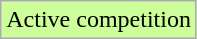<table class="wikitable">
<tr bgcolor="#CCFF99">
<td>Active competition</td>
</tr>
</table>
